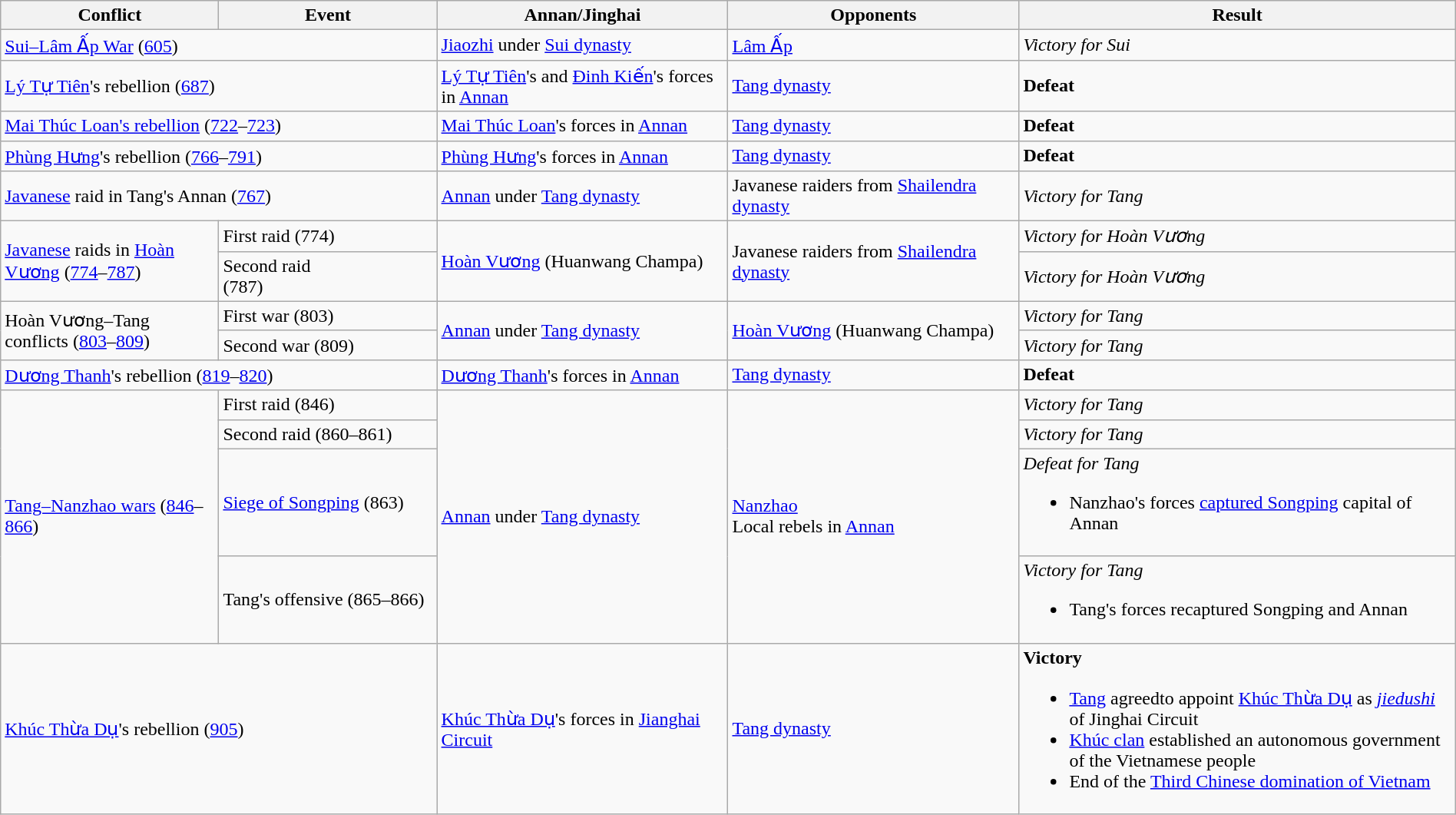<table class="wikitable" width="100%">
<tr>
<th width="15%">Conflict</th>
<th width="15%">Event</th>
<th width="20%">Annan/Jinghai</th>
<th width="20%">Opponents</th>
<th width="30%">Result</th>
</tr>
<tr>
<td colspan = "2"><a href='#'>Sui–Lâm Ấp War</a> (<a href='#'>605</a>)</td>
<td><a href='#'>Jiaozhi</a> under <a href='#'>Sui dynasty</a></td>
<td><a href='#'>Lâm Ấp</a></td>
<td><em>Victory for Sui</em></td>
</tr>
<tr>
<td colspan = "2"><a href='#'>Lý Tự Tiên</a>'s rebellion (<a href='#'>687</a>)</td>
<td><a href='#'>Lý Tự Tiên</a>'s and <a href='#'>Đinh Kiến</a>'s forces in <a href='#'>Annan</a></td>
<td><a href='#'>Tang dynasty</a></td>
<td><strong>Defeat</strong></td>
</tr>
<tr>
<td colspan = "2"><a href='#'>Mai Thúc Loan's rebellion</a> (<a href='#'>722</a>–<a href='#'>723</a>)</td>
<td><a href='#'>Mai Thúc Loan</a>'s forces in <a href='#'>Annan</a></td>
<td><a href='#'>Tang dynasty</a></td>
<td><strong>Defeat</strong></td>
</tr>
<tr>
<td colspan = "2"><a href='#'>Phùng Hưng</a>'s rebellion (<a href='#'>766</a>–<a href='#'>791</a>)</td>
<td><a href='#'>Phùng Hưng</a>'s forces in <a href='#'>Annan</a></td>
<td><a href='#'>Tang dynasty</a></td>
<td><strong>Defeat</strong></td>
</tr>
<tr>
<td colspan = "2"><a href='#'>Javanese</a> raid in Tang's Annan (<a href='#'>767</a>)</td>
<td><a href='#'>Annan</a> under <a href='#'>Tang dynasty</a></td>
<td>Javanese raiders from <a href='#'>Shailendra dynasty</a></td>
<td><em>Victory for Tang</em></td>
</tr>
<tr>
<td rowspan = "2"><a href='#'>Javanese</a> raids in <a href='#'>Hoàn Vương</a> (<a href='#'>774</a>–<a href='#'>787</a>)</td>
<td>First raid (774)</td>
<td rowspan = "2"><a href='#'>Hoàn Vương</a> (Huanwang Champa)</td>
<td rowspan = "2">Javanese raiders from <a href='#'>Shailendra dynasty</a></td>
<td><em>Victory for Hoàn Vương</em></td>
</tr>
<tr>
<td>Second raid <br> (787)</td>
<td><em>Victory for Hoàn Vương</em></td>
</tr>
<tr>
<td rowspan = "2">Hoàn Vương–Tang conflicts (<a href='#'>803</a>–<a href='#'>809</a>)</td>
<td>First war (803)</td>
<td rowspan = "2"><a href='#'>Annan</a> under <a href='#'>Tang dynasty</a></td>
<td rowspan = "2"><a href='#'>Hoàn Vương</a> (Huanwang Champa)</td>
<td><em>Victory for Tang</em></td>
</tr>
<tr>
<td>Second war (809)</td>
<td><em>Victory for Tang</em></td>
</tr>
<tr>
<td colspan = "2"><a href='#'>Dương Thanh</a>'s rebellion (<a href='#'>819</a>–<a href='#'>820</a>)</td>
<td><a href='#'>Dương Thanh</a>'s forces in <a href='#'>Annan</a></td>
<td><a href='#'>Tang dynasty</a></td>
<td><strong>Defeat</strong></td>
</tr>
<tr>
<td rowspan = "4"><a href='#'>Tang–Nanzhao wars</a> (<a href='#'>846</a>–<a href='#'>866</a>)</td>
<td>First raid (846)</td>
<td rowspan = "4"><a href='#'>Annan</a> under <a href='#'>Tang dynasty</a></td>
<td rowspan = "4"><a href='#'>Nanzhao</a><br>Local rebels in <a href='#'>Annan</a></td>
<td><em>Victory for Tang</em></td>
</tr>
<tr>
<td>Second raid (860–861)</td>
<td><em>Victory for Tang</em></td>
</tr>
<tr>
<td><a href='#'>Siege of Songping</a> (863)</td>
<td><em>Defeat for Tang</em><br><ul><li>Nanzhao's forces <a href='#'>captured Songping</a> capital of Annan</li></ul></td>
</tr>
<tr>
<td>Tang's offensive (865–866)</td>
<td><em>Victory for Tang</em><br><ul><li>Tang's forces recaptured Songping and Annan</li></ul></td>
</tr>
<tr>
<td colspan = "2"><a href='#'>Khúc Thừa Dụ</a>'s rebellion (<a href='#'>905</a>)</td>
<td><a href='#'>Khúc Thừa Dụ</a>'s forces in <a href='#'>Jianghai Circuit</a></td>
<td><a href='#'>Tang dynasty</a></td>
<td><strong>Victory</strong><br><ul><li><a href='#'>Tang</a> agreedto appoint <a href='#'>Khúc Thừa Dụ</a> as <em><a href='#'>jiedushi</a></em> of Jinghai Circuit</li><li><a href='#'>Khúc clan</a> established an autonomous government of the Vietnamese people</li><li>End of the <a href='#'>Third Chinese domination of Vietnam</a></li></ul></td>
</tr>
</table>
